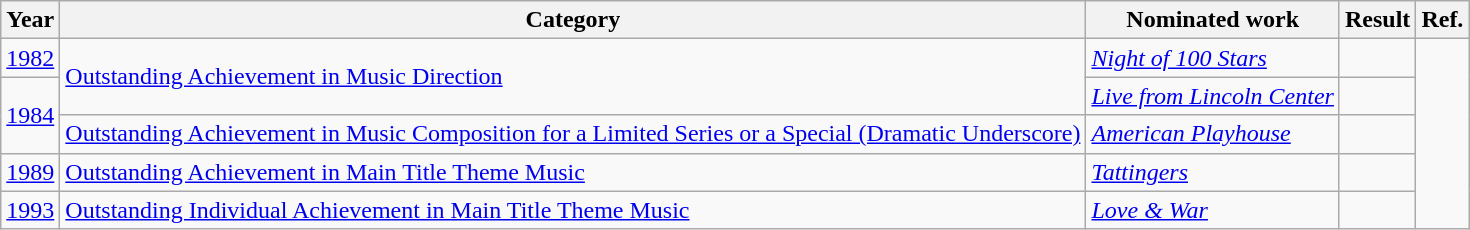<table class="wikitable">
<tr>
<th>Year</th>
<th>Category</th>
<th>Nominated work</th>
<th>Result</th>
<th>Ref.</th>
</tr>
<tr>
<td><a href='#'>1982</a></td>
<td rowspan="2"><a href='#'>Outstanding Achievement in Music Direction</a></td>
<td><em><a href='#'>Night of 100 Stars</a></em></td>
<td></td>
<td align="center" rowspan="5"></td>
</tr>
<tr>
<td rowspan="2"><a href='#'>1984</a></td>
<td><em><a href='#'>Live from Lincoln Center</a></em> </td>
<td></td>
</tr>
<tr>
<td><a href='#'>Outstanding Achievement in Music Composition for a Limited Series or a Special (Dramatic Underscore)</a></td>
<td><em><a href='#'>American Playhouse</a></em> </td>
<td></td>
</tr>
<tr>
<td><a href='#'>1989</a></td>
<td><a href='#'>Outstanding Achievement in Main Title Theme Music</a></td>
<td><em><a href='#'>Tattingers</a></em></td>
<td></td>
</tr>
<tr>
<td><a href='#'>1993</a></td>
<td><a href='#'>Outstanding Individual Achievement in Main Title Theme Music</a></td>
<td><em><a href='#'>Love & War</a></em></td>
<td></td>
</tr>
</table>
